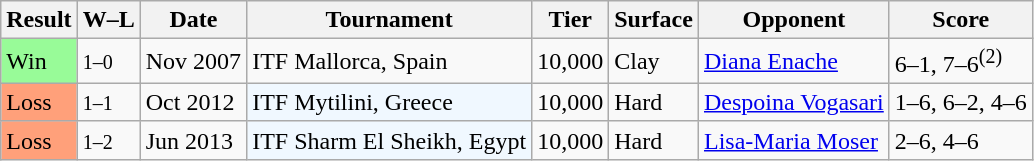<table class="sortable wikitable">
<tr>
<th>Result</th>
<th class="unsortable">W–L</th>
<th>Date</th>
<th>Tournament</th>
<th>Tier</th>
<th>Surface</th>
<th>Opponent</th>
<th class="unsortable">Score</th>
</tr>
<tr>
<td style="background:#98fb98;">Win</td>
<td><small>1–0</small></td>
<td>Nov 2007</td>
<td style="background:"#f0f8ff">ITF Mallorca, Spain</td>
<td style="background:"#f0f8ff">10,000</td>
<td>Clay</td>
<td> <a href='#'>Diana Enache</a></td>
<td>6–1, 7–6<sup>(2)</sup></td>
</tr>
<tr>
<td style="background:#ffa07a;">Loss</td>
<td><small>1–1</small></td>
<td>Oct 2012</td>
<td style="background:#f0f8ff;">ITF Mytilini, Greece</td>
<td style="background:"#f0f8ff">10,000</td>
<td>Hard</td>
<td> <a href='#'>Despoina Vogasari</a></td>
<td>1–6, 6–2, 4–6</td>
</tr>
<tr>
<td style="background:#ffa07a;">Loss</td>
<td><small>1–2</small></td>
<td>Jun 2013</td>
<td style="background:#f0f8ff;">ITF Sharm El Sheikh, Egypt</td>
<td style="background:"#f0f8ff">10,000</td>
<td>Hard</td>
<td> <a href='#'>Lisa-Maria Moser</a></td>
<td>2–6, 4–6</td>
</tr>
</table>
